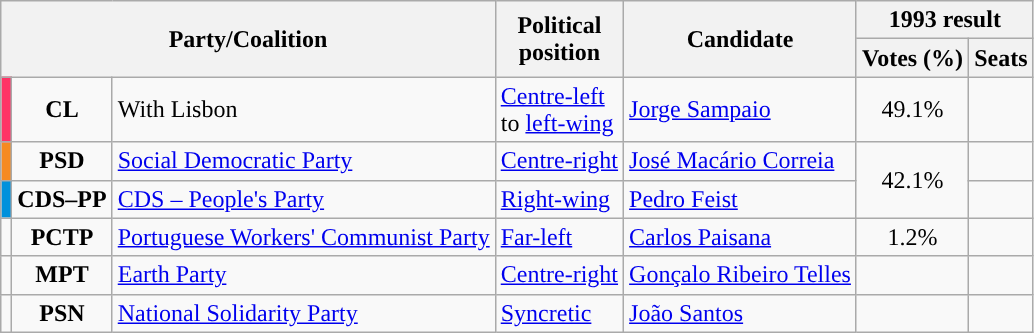<table class="wikitable">
<tr>
<th colspan="3" rowspan="2">Party/Coalition</th>
<th rowspan="2">Political<br>position</th>
<th rowspan="2">Candidate</th>
<th colspan="2">1993 result</th>
</tr>
<tr>
<th>Votes (%)</th>
<th>Seats</th>
</tr>
<tr>
<td style="background:#FF3366;"></td>
<td style="text-align:center;"><strong>CL</strong></td>
<td>With Lisbon<br> </td>
<td><a href='#'>Centre-left</a><br>to <a href='#'>left-wing</a></td>
<td><a href='#'>Jorge Sampaio</a></td>
<td style="text-align:center;">49.1%</td>
<td></td>
</tr>
<tr>
<td style="background:#F68A21;"></td>
<td style="text-align:center;"><strong>PSD</strong></td>
<td><a href='#'>Social Democratic Party</a><br></td>
<td><a href='#'>Centre-right</a></td>
<td><a href='#'>José Macário Correia</a></td>
<td rowspan="2" style="text-align:center;">42.1%</td>
<td></td>
</tr>
<tr>
<td style="background:#0091DC;"></td>
<td style="text-align:center;"><strong>CDS–PP</strong></td>
<td><a href='#'>CDS – People's Party</a><br></td>
<td><a href='#'>Right-wing</a></td>
<td><a href='#'>Pedro Feist</a></td>
<td></td>
</tr>
<tr>
<td style="background:"></td>
<td style="text-align:center;"><strong>PCTP</strong></td>
<td><a href='#'>Portuguese Workers' Communist Party</a><br></td>
<td><a href='#'>Far-left</a></td>
<td><a href='#'>Carlos Paisana</a></td>
<td style="text-align:center;">1.2%</td>
<td></td>
</tr>
<tr>
<td style="background:"></td>
<td style="text-align:center;"><strong>MPT</strong></td>
<td><a href='#'>Earth Party</a><br></td>
<td><a href='#'>Centre-right</a></td>
<td><a href='#'>Gonçalo Ribeiro Telles</a></td>
<td></td>
<td></td>
</tr>
<tr>
<td style="background:"></td>
<td style="text-align:center;"><strong>PSN</strong></td>
<td><a href='#'>National Solidarity Party</a><br></td>
<td><a href='#'>Syncretic</a></td>
<td><a href='#'>João Santos</a></td>
<td></td>
<td></td>
</tr>
</table>
